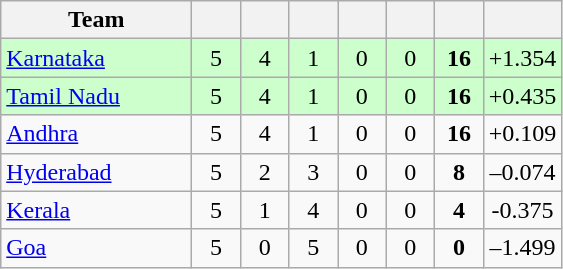<table class="wikitable" style="text-align:center">
<tr>
<th style="width:120px">Team</th>
<th style="width:25px"></th>
<th style="width:25px"></th>
<th style="width:25px"></th>
<th style="width:25px"></th>
<th style="width:25px"></th>
<th style="width:25px"></th>
<th style="width:40px;"></th>
</tr>
<tr style="background:#cfc;">
<td style="text-align:left"><a href='#'>Karnataka</a></td>
<td>5</td>
<td>4</td>
<td>1</td>
<td>0</td>
<td>0</td>
<td><strong>16</strong></td>
<td>+1.354</td>
</tr>
<tr style="background:#cfc;">
<td style="text-align:left"><a href='#'>Tamil Nadu</a></td>
<td>5</td>
<td>4</td>
<td>1</td>
<td>0</td>
<td>0</td>
<td><strong>16</strong></td>
<td>+0.435</td>
</tr>
<tr>
<td style="text-align:left"><a href='#'>Andhra</a></td>
<td>5</td>
<td>4</td>
<td>1</td>
<td>0</td>
<td>0</td>
<td><strong>16</strong></td>
<td>+0.109</td>
</tr>
<tr>
<td style="text-align:left"><a href='#'>Hyderabad</a></td>
<td>5</td>
<td>2</td>
<td>3</td>
<td>0</td>
<td>0</td>
<td><strong>8</strong></td>
<td>–0.074</td>
</tr>
<tr>
<td style="text-align:left"><a href='#'>Kerala</a></td>
<td>5</td>
<td>1</td>
<td>4</td>
<td>0</td>
<td>0</td>
<td><strong>4</strong></td>
<td>-0.375</td>
</tr>
<tr>
<td style="text-align:left"><a href='#'>Goa</a></td>
<td>5</td>
<td>0</td>
<td>5</td>
<td>0</td>
<td>0</td>
<td><strong>0</strong></td>
<td>–1.499</td>
</tr>
</table>
